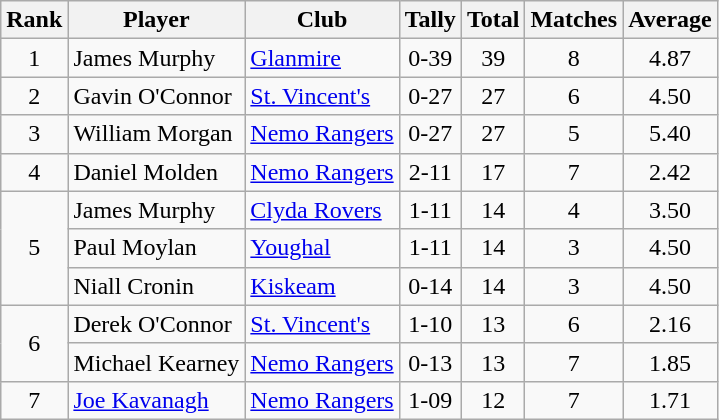<table class="wikitable">
<tr>
<th>Rank</th>
<th>Player</th>
<th>Club</th>
<th>Tally</th>
<th>Total</th>
<th>Matches</th>
<th>Average</th>
</tr>
<tr>
<td rowspan="1" style="text-align:center;">1</td>
<td>James Murphy</td>
<td><a href='#'>Glanmire</a></td>
<td align=center>0-39</td>
<td align=center>39</td>
<td align=center>8</td>
<td align=center>4.87</td>
</tr>
<tr>
<td rowspan="1" style="text-align:center;">2</td>
<td>Gavin O'Connor</td>
<td><a href='#'>St. Vincent's</a></td>
<td align=center>0-27</td>
<td align=center>27</td>
<td align=center>6</td>
<td align=center>4.50</td>
</tr>
<tr>
<td rowspan="1" style="text-align:center;">3</td>
<td>William Morgan</td>
<td><a href='#'>Nemo Rangers</a></td>
<td align=center>0-27</td>
<td align=center>27</td>
<td align=center>5</td>
<td align=center>5.40</td>
</tr>
<tr>
<td rowspan="1" style="text-align:center;">4</td>
<td>Daniel Molden</td>
<td><a href='#'>Nemo Rangers</a></td>
<td align=center>2-11</td>
<td align=center>17</td>
<td align=center>7</td>
<td align=center>2.42</td>
</tr>
<tr>
<td rowspan="3" style="text-align:center;">5</td>
<td>James Murphy</td>
<td><a href='#'>Clyda Rovers</a></td>
<td align=center>1-11</td>
<td align=center>14</td>
<td align=center>4</td>
<td align=center>3.50</td>
</tr>
<tr>
<td>Paul Moylan</td>
<td><a href='#'>Youghal</a></td>
<td align=center>1-11</td>
<td align=center>14</td>
<td align=center>3</td>
<td align=center>4.50</td>
</tr>
<tr>
<td>Niall Cronin</td>
<td><a href='#'>Kiskeam</a></td>
<td align=center>0-14</td>
<td align=center>14</td>
<td align=center>3</td>
<td align=center>4.50</td>
</tr>
<tr>
<td rowspan="2" style="text-align:center;">6</td>
<td>Derek O'Connor</td>
<td><a href='#'>St. Vincent's</a></td>
<td align=center>1-10</td>
<td align=center>13</td>
<td align=center>6</td>
<td align=center>2.16</td>
</tr>
<tr>
<td>Michael Kearney</td>
<td><a href='#'>Nemo Rangers</a></td>
<td align=center>0-13</td>
<td align=center>13</td>
<td align=center>7</td>
<td align=center>1.85</td>
</tr>
<tr>
<td rowspan="1" style="text-align:center;">7</td>
<td><a href='#'>Joe Kavanagh</a></td>
<td><a href='#'>Nemo Rangers</a></td>
<td align=center>1-09</td>
<td align=center>12</td>
<td align=center>7</td>
<td align=center>1.71</td>
</tr>
</table>
